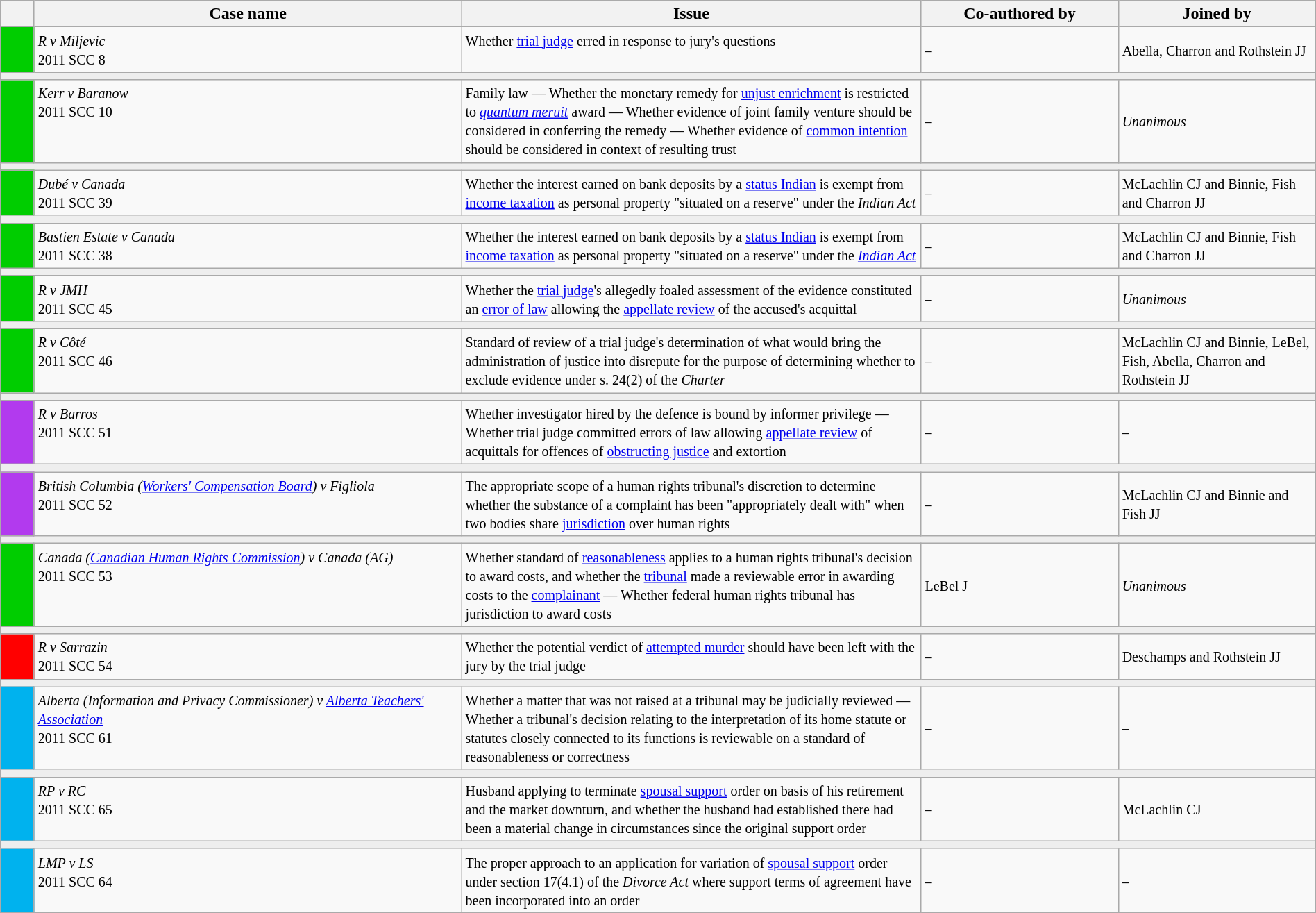<table class="wikitable" width=100%>
<tr bgcolor="#CCCCCC">
<th width=25px></th>
<th width=32.5%>Case name</th>
<th>Issue</th>
<th width=15%>Co-authored by</th>
<th width=15%>Joined by</th>
</tr>
<tr>
<td bgcolor="00cd00"></td>
<td align=left valign=top><small><em>R v Miljevic</em><br> 2011 SCC 8 </small></td>
<td valign=top><small> Whether <a href='#'>trial judge</a> erred in response to jury's questions</small></td>
<td><small> –</small></td>
<td><small>  Abella, Charron and Rothstein JJ</small></td>
</tr>
<tr>
<td bgcolor=#EEEEEE colspan=5 valign=top><small></small></td>
</tr>
<tr>
<td bgcolor="00cd00"></td>
<td align=left valign=top><small><em>Kerr v Baranow</em><br> 2011 SCC 10 </small></td>
<td valign=top><small> Family law — Whether the monetary remedy for <a href='#'>unjust enrichment</a> is restricted to <em><a href='#'>quantum meruit</a></em> award — Whether evidence of joint family venture should be considered in conferring the remedy — Whether evidence of <a href='#'>common intention</a> should be considered in context of resulting trust</small></td>
<td><small> –</small></td>
<td><small> <em>Unanimous</em></small></td>
</tr>
<tr>
<td bgcolor=#EEEEEE colspan=5 valign=top><small></small></td>
</tr>
<tr>
<td bgcolor="00cd00"></td>
<td align=left valign=top><small><em>Dubé v Canada</em><br> 2011 SCC 39 </small></td>
<td valign=top><small> Whether the interest earned on bank deposits by a <a href='#'>status Indian</a> is exempt from <a href='#'>income taxation</a> as personal property "situated on a reserve" under the <em>Indian Act</em></small></td>
<td><small> –</small></td>
<td><small> McLachlin CJ and Binnie, Fish and Charron JJ</small></td>
</tr>
<tr>
<td bgcolor=#EEEEEE colspan=5 valign=top><small></small></td>
</tr>
<tr>
<td bgcolor="00cd00"></td>
<td align=left valign=top><small><em>Bastien Estate v Canada</em><br> 2011 SCC 38 </small></td>
<td valign=top><small> Whether the interest earned on bank deposits by a <a href='#'>status Indian</a> is exempt from <a href='#'>income taxation</a> as personal property "situated on a reserve" under the <em><a href='#'>Indian Act</a></em></small></td>
<td><small> –</small></td>
<td><small> McLachlin CJ and Binnie, Fish and Charron JJ</small></td>
</tr>
<tr>
<td bgcolor=#EEEEEE colspan=5 valign=top><small></small></td>
</tr>
<tr>
<td bgcolor="00cd00"></td>
<td align=left valign=top><small><em>R v JMH</em><br> 2011 SCC 45 </small></td>
<td valign=top><small>Whether the <a href='#'>trial judge</a>'s allegedly foaled assessment of the evidence constituted an <a href='#'>error of law</a> allowing the <a href='#'>appellate review</a> of the accused's acquittal</small></td>
<td><small> –</small></td>
<td><small> <em>Unanimous</em></small></td>
</tr>
<tr>
<td bgcolor=#EEEEEE colspan=5 valign=top><small></small></td>
</tr>
<tr>
<td bgcolor="00cd00"></td>
<td align=left valign=top><small><em>R v Côté</em><br> 2011 SCC 46 </small></td>
<td valign=top><small>Standard of review of a trial judge's determination of what would bring the administration of justice into disrepute for the purpose of determining whether to exclude evidence under s. 24(2) of the <em>Charter</em></small></td>
<td><small> –</small></td>
<td><small> McLachlin CJ and Binnie, LeBel, Fish, Abella, Charron and Rothstein JJ</small></td>
</tr>
<tr>
<td bgcolor=#EEEEEE colspan=5 valign=top><small></small></td>
</tr>
<tr>
<td bgcolor="B23AEE"></td>
<td align=left valign=top><small><em>R v Barros</em><br> 2011 SCC 51 </small></td>
<td valign=top><small> Whether investigator hired by the defence is bound by informer privilege — Whether trial judge committed errors of law allowing <a href='#'>appellate review</a> of acquittals for offences of <a href='#'>obstructing justice</a> and extortion</small></td>
<td><small> –</small></td>
<td><small> –</small></td>
</tr>
<tr>
<td bgcolor=#EEEEEE colspan=5 valign=top><small></small></td>
</tr>
<tr>
<td bgcolor="B23AEE"></td>
<td align=left valign=top><small><em>British Columbia (<a href='#'>Workers' Compensation Board</a>) v Figliola</em><br> 2011 SCC 52 </small></td>
<td valign=top><small> The appropriate scope of a human rights tribunal's discretion to determine whether the substance of a complaint has been "appropriately dealt with" when two bodies share <a href='#'>jurisdiction</a> over human rights</small></td>
<td><small> –</small></td>
<td><small> McLachlin CJ and Binnie and Fish JJ</small></td>
</tr>
<tr>
<td bgcolor=#EEEEEE colspan=5 valign=top><small></small></td>
</tr>
<tr>
<td bgcolor="00cd00"></td>
<td align=left valign=top><small><em>Canada (<a href='#'>Canadian Human Rights Commission</a>) v Canada (AG)</em><br> 2011 SCC 53 </small></td>
<td valign=top><small> Whether standard of <a href='#'>reasonableness</a> applies to a human rights tribunal's decision to award costs, and whether the <a href='#'>tribunal</a> made a reviewable error in awarding costs to the <a href='#'>complainant</a> — Whether federal human rights tribunal has jurisdiction to award costs</small></td>
<td><small> LeBel J</small></td>
<td><small> <em>Unanimous</em></small></td>
</tr>
<tr>
<td bgcolor=#EEEEEE colspan=5 valign=top><small></small></td>
</tr>
<tr>
<td bgcolor="red"></td>
<td align=left valign=top><small><em>R v Sarrazin</em><br> 2011 SCC 54 </small></td>
<td valign=top><small> Whether the potential verdict of <a href='#'>attempted murder</a> should have been left with the jury by the trial judge</small></td>
<td><small> –</small></td>
<td><small> Deschamps and Rothstein JJ</small></td>
</tr>
<tr>
<td bgcolor=#EEEEEE colspan=5 valign=top><small></small></td>
</tr>
<tr>
<td bgcolor="00B2EE"></td>
<td align=left valign=top><small><em>Alberta (Information and Privacy Commissioner) v <a href='#'>Alberta Teachers' Association</a></em><br> 2011 SCC 61 </small></td>
<td valign=top><small>Whether a matter that was not raised at a tribunal may be judicially reviewed — Whether a tribunal's decision relating to the interpretation of its home statute or statutes closely connected to its functions is reviewable on a standard of reasonableness or correctness</small></td>
<td><small> –</small></td>
<td><small> –</small></td>
</tr>
<tr>
<td bgcolor=#EEEEEE colspan=5 valign=top><small></small></td>
</tr>
<tr>
<td bgcolor="00B2EE"></td>
<td align=left valign=top><small><em>RP v RC</em><br> 2011 SCC 65 </small></td>
<td valign=top><small> Husband applying to terminate <a href='#'>spousal support</a> order on basis of his retirement and the market downturn, and whether the husband had established there had been a material change in circumstances since the original support order</small></td>
<td><small> –</small></td>
<td><small> McLachlin CJ</small></td>
</tr>
<tr>
<td bgcolor=#EEEEEE colspan=5 valign=top><small></small></td>
</tr>
<tr>
<td bgcolor="00B2EE"></td>
<td align=left valign=top><small><em>LMP v LS</em><br> 2011 SCC 64 </small></td>
<td valign=top><small> The proper approach to an application for variation of <a href='#'>spousal support</a> order under section 17(4.1) of the <em>Divorce Act</em> where support terms of agreement have been incorporated into an order</small></td>
<td><small> –</small></td>
<td><small> –</small></td>
</tr>
<tr>
</tr>
</table>
